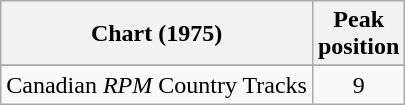<table class="wikitable sortable">
<tr>
<th align="left">Chart (1975)</th>
<th style="text-align:center;">Peak<br>position</th>
</tr>
<tr>
</tr>
<tr>
<td align="left">Canadian <em>RPM</em> Country Tracks</td>
<td style="text-align:center;">9</td>
</tr>
</table>
